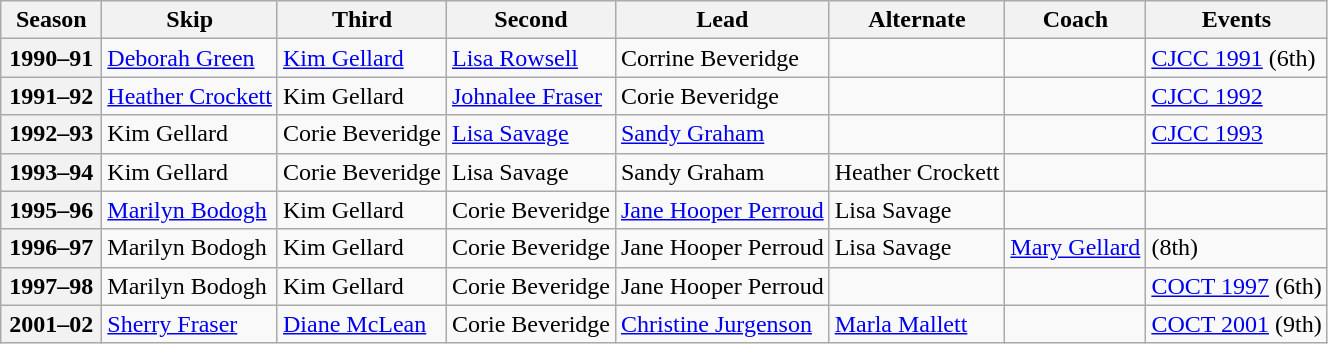<table class="wikitable">
<tr>
<th scope="col" width=60>Season</th>
<th scope="col">Skip</th>
<th scope="col">Third</th>
<th scope="col">Second</th>
<th scope="col">Lead</th>
<th scope="col">Alternate</th>
<th scope="col">Coach</th>
<th scope="col">Events</th>
</tr>
<tr>
<th scope="row">1990–91</th>
<td><a href='#'>Deborah Green</a></td>
<td><a href='#'>Kim Gellard</a></td>
<td><a href='#'>Lisa Rowsell</a></td>
<td>Corrine Beveridge</td>
<td></td>
<td></td>
<td><a href='#'>CJCC 1991</a> (6th)</td>
</tr>
<tr>
<th scope="row">1991–92</th>
<td><a href='#'>Heather Crockett</a></td>
<td>Kim Gellard</td>
<td><a href='#'>Johnalee Fraser</a></td>
<td>Corie Beveridge</td>
<td></td>
<td></td>
<td><a href='#'>CJCC 1992</a> </td>
</tr>
<tr>
<th scope="row">1992–93</th>
<td>Kim Gellard</td>
<td>Corie Beveridge</td>
<td><a href='#'>Lisa Savage</a></td>
<td><a href='#'>Sandy Graham</a></td>
<td></td>
<td></td>
<td><a href='#'>CJCC 1993</a> </td>
</tr>
<tr>
<th scope="row">1993–94</th>
<td>Kim Gellard</td>
<td>Corie Beveridge</td>
<td>Lisa Savage</td>
<td>Sandy Graham</td>
<td>Heather Crockett</td>
<td></td>
<td> </td>
</tr>
<tr>
<th scope="row">1995–96</th>
<td><a href='#'>Marilyn Bodogh</a></td>
<td>Kim Gellard</td>
<td>Corie Beveridge</td>
<td><a href='#'>Jane Hooper Perroud</a></td>
<td>Lisa Savage</td>
<td></td>
<td> <br> </td>
</tr>
<tr>
<th scope="row">1996–97</th>
<td>Marilyn Bodogh</td>
<td>Kim Gellard</td>
<td>Corie Beveridge</td>
<td>Jane Hooper Perroud</td>
<td>Lisa Savage</td>
<td><a href='#'>Mary Gellard</a></td>
<td> (8th)</td>
</tr>
<tr>
<th scope="row">1997–98</th>
<td>Marilyn Bodogh</td>
<td>Kim Gellard</td>
<td>Corie Beveridge</td>
<td>Jane Hooper Perroud</td>
<td></td>
<td></td>
<td><a href='#'>COCT 1997</a> (6th)</td>
</tr>
<tr>
<th scope="row">2001–02</th>
<td><a href='#'>Sherry Fraser</a></td>
<td><a href='#'>Diane McLean</a></td>
<td>Corie Beveridge</td>
<td><a href='#'>Christine Jurgenson</a></td>
<td><a href='#'>Marla Mallett</a></td>
<td></td>
<td><a href='#'>COCT 2001</a> (9th)</td>
</tr>
</table>
